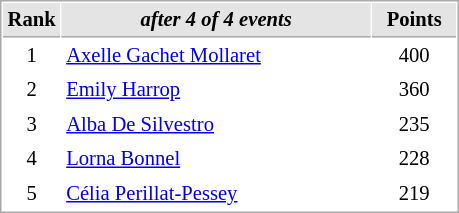<table cellspacing="1" cellpadding="3" style="border:1px solid #AAAAAA;font-size:86%">
<tr style="background-color: #E4E4E4;">
<th style="border-bottom:1px solid #AAAAAA; width: 10px;">Rank</th>
<th style="border-bottom:1px solid #AAAAAA; width: 200px;"><em>after 4 of 4 events</em></th>
<th style="border-bottom:1px solid #AAAAAA; width: 50px;">Points</th>
</tr>
<tr>
<td align=center>1</td>
<td> <a href='#'>Axelle Gachet Mollaret</a></td>
<td align=center>400</td>
</tr>
<tr>
<td align=center>2</td>
<td> <a href='#'>Emily Harrop</a></td>
<td align=center>360</td>
</tr>
<tr>
<td align=center>3</td>
<td> <a href='#'>Alba De Silvestro</a></td>
<td align=center>235</td>
</tr>
<tr>
<td align=center>4</td>
<td> <a href='#'>Lorna Bonnel</a></td>
<td align=center>228</td>
</tr>
<tr>
<td align=center>5</td>
<td> <a href='#'>Célia Perillat-Pessey</a></td>
<td align=center>219</td>
</tr>
</table>
